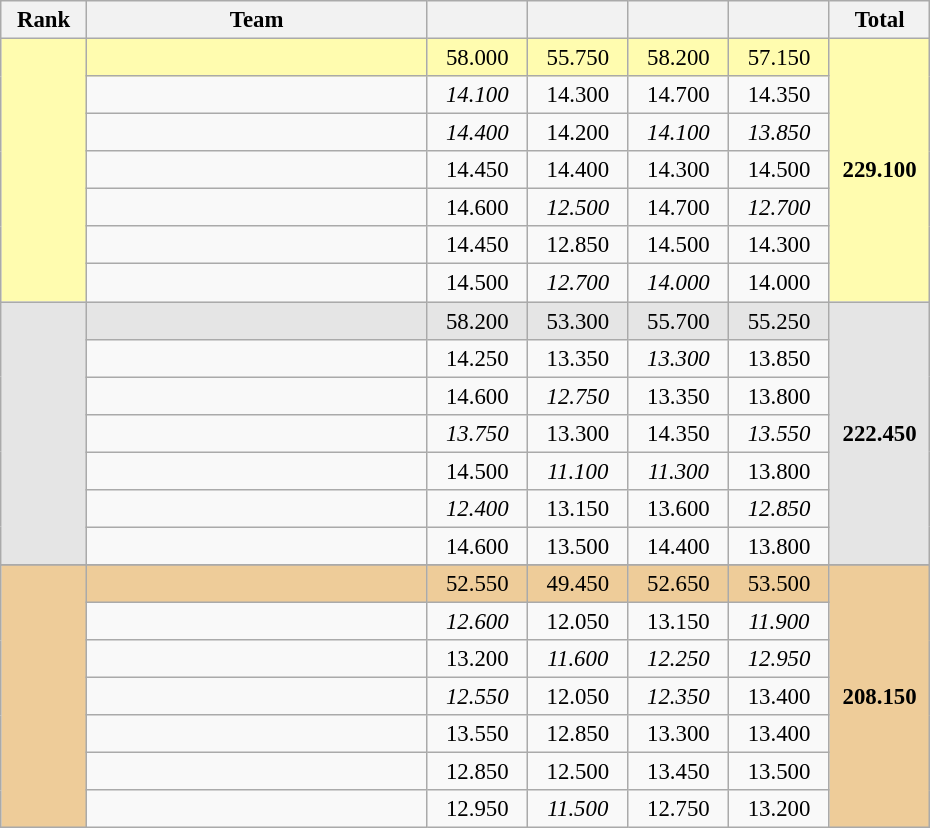<table class="wikitable sortable" style="text-align:center; font-size:95%">
<tr>
<th scope="col" style="width:50px;">Rank</th>
<th scope="col" style="width:220px;">Team</th>
<th scope="col" style="width:60px;"></th>
<th scope="col" style="width:60px;"></th>
<th scope="col" style="width:60px;"></th>
<th scope="col" style="width:60px;"></th>
<th scope="col" style="width:60px;">Total</th>
</tr>
<tr style="background:#fffcaf;">
<td rowspan=7></td>
<td style="text-align:left;"><strong></strong></td>
<td>58.000</td>
<td>55.750</td>
<td>58.200</td>
<td>57.150</td>
<td rowspan=7><strong>229.100</strong></td>
</tr>
<tr>
<td style="text-align:left;"></td>
<td><em>14.100</em></td>
<td>14.300</td>
<td>14.700</td>
<td>14.350</td>
</tr>
<tr>
<td style="text-align:left;"></td>
<td><em>14.400</em></td>
<td>14.200</td>
<td><em>14.100</em></td>
<td><em>13.850</em></td>
</tr>
<tr>
<td style="text-align:left;"></td>
<td>14.450</td>
<td>14.400</td>
<td>14.300</td>
<td>14.500</td>
</tr>
<tr>
<td style="text-align:left;"></td>
<td>14.600</td>
<td><em>12.500</em></td>
<td>14.700</td>
<td><em>12.700</em></td>
</tr>
<tr>
<td style="text-align:left;"></td>
<td>14.450</td>
<td>12.850</td>
<td>14.500</td>
<td>14.300</td>
</tr>
<tr>
<td style="text-align:left;"></td>
<td>14.500</td>
<td><em>12.700</em></td>
<td><em>14.000</em></td>
<td>14.000</td>
</tr>
<tr style="background:#e5e5e5;">
<td rowspan=7></td>
<td style="text-align:left;"><strong></strong></td>
<td>58.200</td>
<td>53.300</td>
<td>55.700</td>
<td>55.250</td>
<td rowspan=7><strong>222.450</strong></td>
</tr>
<tr>
<td style="text-align:left;"></td>
<td>14.250</td>
<td>13.350</td>
<td><em>13.300</em></td>
<td>13.850</td>
</tr>
<tr>
<td style="text-align:left;"></td>
<td>14.600</td>
<td><em>12.750</em></td>
<td>13.350</td>
<td>13.800</td>
</tr>
<tr>
<td style="text-align:left;"></td>
<td><em>13.750</em></td>
<td>13.300</td>
<td>14.350</td>
<td><em>13.550</em></td>
</tr>
<tr>
<td style="text-align:left;"></td>
<td>14.500</td>
<td><em>11.100</em></td>
<td><em>11.300</em></td>
<td>13.800</td>
</tr>
<tr>
<td style="text-align:left;"></td>
<td><em>12.400</em></td>
<td>13.150</td>
<td>13.600</td>
<td><em>12.850</em></td>
</tr>
<tr>
<td style="text-align:left;"></td>
<td>14.600</td>
<td>13.500</td>
<td>14.400</td>
<td>13.800</td>
</tr>
<tr>
</tr>
<tr style="background:#ec9;">
<td rowspan=7></td>
<td style="text-align:left;"><strong></strong></td>
<td>52.550</td>
<td>49.450</td>
<td>52.650</td>
<td>53.500</td>
<td rowspan=7><strong>208.150</strong></td>
</tr>
<tr>
<td style="text-align:left;"></td>
<td><em>12.600</em></td>
<td>12.050</td>
<td>13.150</td>
<td><em>11.900</em></td>
</tr>
<tr>
<td style="text-align:left;"></td>
<td>13.200</td>
<td><em>11.600</em></td>
<td><em>12.250</em></td>
<td><em>12.950</em></td>
</tr>
<tr>
<td style="text-align:left;"></td>
<td><em>12.550</em></td>
<td>12.050</td>
<td><em>12.350</em></td>
<td>13.400</td>
</tr>
<tr>
<td style="text-align:left;"></td>
<td>13.550</td>
<td>12.850</td>
<td>13.300</td>
<td>13.400</td>
</tr>
<tr>
<td style="text-align:left;"></td>
<td>12.850</td>
<td>12.500</td>
<td>13.450</td>
<td>13.500</td>
</tr>
<tr>
<td style="text-align:left;"></td>
<td>12.950</td>
<td><em>11.500</em></td>
<td>12.750</td>
<td>13.200</td>
</tr>
</table>
